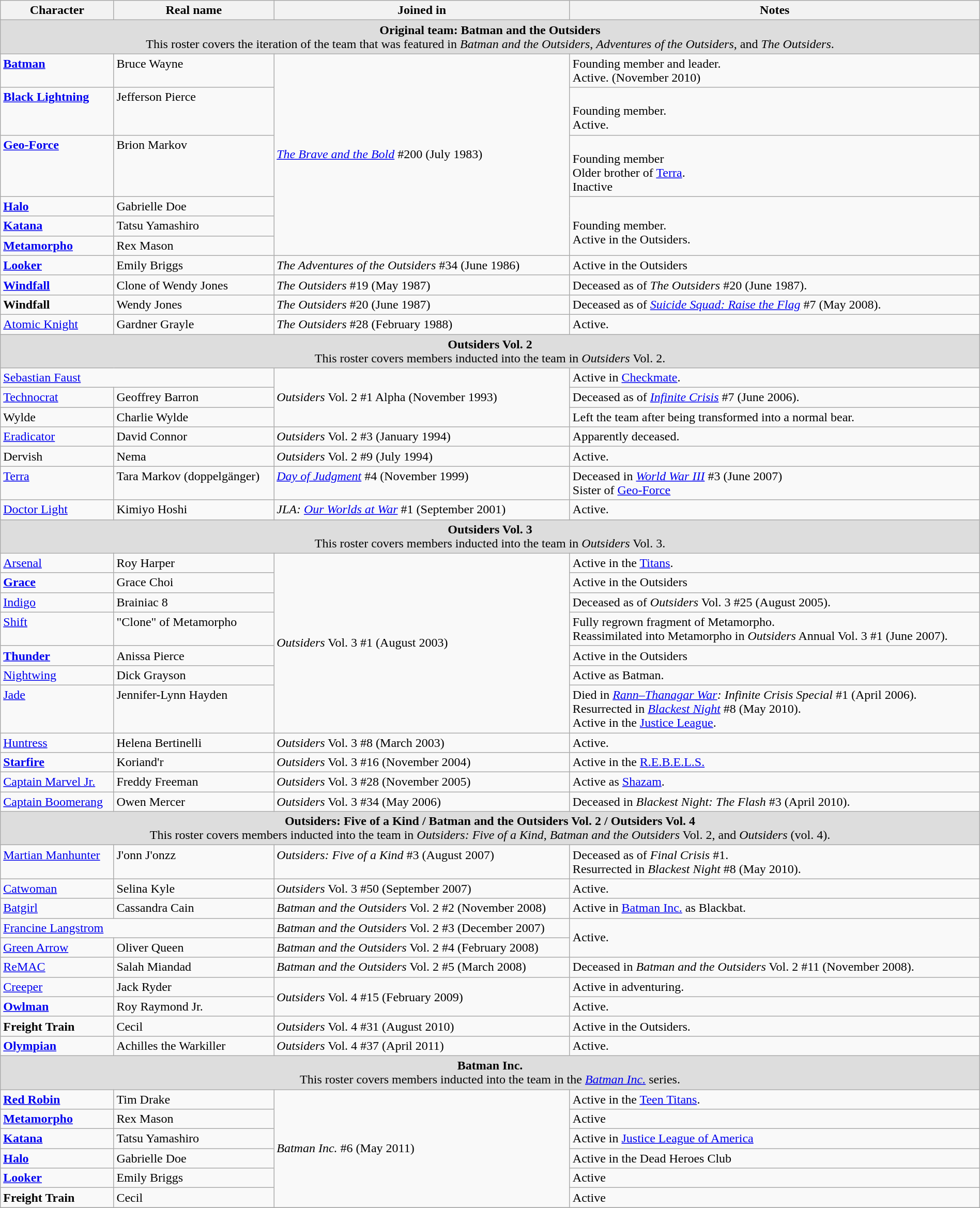<table class="wikitable" width="100%">
<tr>
<th>Character</th>
<th>Real name</th>
<th>Joined in</th>
<th>Notes</th>
</tr>
<tr bgcolor="#DDDDDD">
<td colspan="4" align="center"><strong>Original team: Batman and the Outsiders</strong><br>This roster covers the iteration of the team that was featured in <em>Batman and the Outsiders</em>, <em>Adventures of the Outsiders</em>, and <em>The Outsiders</em>.</td>
</tr>
<tr>
<td valign="top"><strong><a href='#'>Batman</a></strong></td>
<td valign="top">Bruce Wayne</td>
<td rowspan="6"><em><a href='#'>The Brave and the Bold</a></em> #200 (July 1983)</td>
<td valign="top">Founding member and leader.<br>Active. (November 2010)</td>
</tr>
<tr>
<td valign="top"><strong><a href='#'>Black Lightning</a></strong></td>
<td valign="top">Jefferson Pierce</td>
<td valign="top"><br>Founding member.<br>Active.</td>
</tr>
<tr>
<td valign="top"><strong><a href='#'>Geo-Force</a></strong></td>
<td valign="top">Brion Markov</td>
<td valign="top"><br>Founding member<br>Older brother of <a href='#'>Terra</a>.<br>Inactive</td>
</tr>
<tr>
<td valign="top"><strong><a href='#'>Halo</a></strong></td>
<td valign="top">Gabrielle Doe</td>
<td rowspan="3"><br>Founding member.<br>Active in the Outsiders.</td>
</tr>
<tr>
<td valign="top"><strong><a href='#'>Katana</a></strong></td>
<td valign="top">Tatsu Yamashiro</td>
</tr>
<tr>
<td valign="top"><strong><a href='#'>Metamorpho</a></strong></td>
<td valign="top">Rex Mason</td>
</tr>
<tr>
<td valign="top"><strong><a href='#'>Looker</a></strong></td>
<td valign="top">Emily Briggs</td>
<td valign="top"><em>The Adventures of the Outsiders</em> #34 (June 1986)</td>
<td valign="top">Active in the Outsiders</td>
</tr>
<tr>
<td valign="top"><strong><a href='#'>Windfall</a></strong></td>
<td valign="top">Clone of Wendy Jones</td>
<td valign="top"><em>The Outsiders</em> #19 (May 1987)</td>
<td valign="top">Deceased as of <em>The Outsiders</em> #20 (June 1987).</td>
</tr>
<tr>
<td valign="top"><strong>Windfall</strong></td>
<td valign="top">Wendy Jones</td>
<td valign="top"><em>The Outsiders</em> #20 (June 1987)</td>
<td valign="top">Deceased as of <em><a href='#'>Suicide Squad: Raise the Flag</a></em> #7 (May 2008).</td>
</tr>
<tr>
<td valign="top"><a href='#'>Atomic Knight</a></td>
<td valign="top">Gardner Grayle</td>
<td valign="top"><em>The Outsiders</em>  #28 (February 1988)</td>
<td valign="top">Active.</td>
</tr>
<tr bgcolor="#DDDDDD">
<td colspan="4" align="center"><strong>Outsiders Vol. 2</strong><br>This roster covers members inducted into the team in <em>Outsiders</em> Vol. 2.</td>
</tr>
<tr>
<td colspan="2" valign="top"><a href='#'>Sebastian Faust</a></td>
<td rowspan="3"><em>Outsiders</em> Vol. 2 #1 Alpha (November 1993)</td>
<td valign="top">Active in <a href='#'>Checkmate</a>.</td>
</tr>
<tr>
<td valign="top"><a href='#'>Technocrat</a></td>
<td valign="top">Geoffrey Barron</td>
<td valign="top">Deceased as of <em><a href='#'>Infinite Crisis</a></em> #7 (June 2006).</td>
</tr>
<tr>
<td valign="top">Wylde</td>
<td valign="top">Charlie Wylde</td>
<td valign="top">Left the team after being transformed into a normal bear.</td>
</tr>
<tr>
<td valign="top"><a href='#'>Eradicator</a></td>
<td valign="top">David Connor</td>
<td valign="top"><em>Outsiders</em> Vol. 2 #3 (January 1994)</td>
<td valign="top">Apparently deceased.</td>
</tr>
<tr>
<td valign="top">Dervish</td>
<td valign="top">Nema</td>
<td valign="top"><em>Outsiders</em> Vol. 2 #9 (July 1994)</td>
<td valign="top">Active.</td>
</tr>
<tr>
<td valign="top"><a href='#'>Terra</a></td>
<td valign="top">Tara Markov (doppelgänger)</td>
<td valign="top"><em><a href='#'>Day of Judgment</a></em> #4 (November 1999)</td>
<td valign="top">Deceased in <em><a href='#'>World War III</a></em> #3 (June 2007)<br>Sister of <a href='#'>Geo-Force</a></td>
</tr>
<tr>
<td valign="top"><a href='#'>Doctor Light</a></td>
<td valign="top">Kimiyo Hoshi</td>
<td valign="top"><em>JLA: <a href='#'>Our Worlds at War</a></em> #1 (September 2001)</td>
<td valign="top">Active.</td>
</tr>
<tr bgcolor="#DDDDDD">
<td colspan="4" align="center"><strong>Outsiders Vol. 3</strong><br>This roster covers members inducted into the team in <em>Outsiders</em> Vol. 3.</td>
</tr>
<tr>
<td valign="top"><a href='#'>Arsenal</a></td>
<td valign="top">Roy Harper</td>
<td rowspan="7"><em>Outsiders</em> Vol. 3 #1 (August 2003)</td>
<td valign="top">Active in the <a href='#'>Titans</a>.</td>
</tr>
<tr>
<td valign="top"><strong><a href='#'>Grace</a></strong></td>
<td valign="top">Grace Choi</td>
<td valign="top">Active in the Outsiders</td>
</tr>
<tr>
<td valign="top"><a href='#'>Indigo</a></td>
<td valign="top">Brainiac 8</td>
<td valign="top">Deceased as of <em>Outsiders</em> Vol. 3 #25 (August 2005).</td>
</tr>
<tr>
<td valign="top"><a href='#'>Shift</a></td>
<td valign="top">"Clone" of Metamorpho</td>
<td valign="top">Fully regrown fragment of Metamorpho.<br>Reassimilated into Metamorpho in <em>Outsiders</em>  Annual Vol. 3 #1 (June 2007).</td>
</tr>
<tr>
<td valign="top"><strong><a href='#'>Thunder</a></strong></td>
<td valign="top">Anissa Pierce</td>
<td valign="top">Active in the Outsiders</td>
</tr>
<tr>
<td valign="top"><a href='#'>Nightwing</a></td>
<td valign="top">Dick Grayson</td>
<td valign="top">Active as Batman.</td>
</tr>
<tr>
<td valign="top"><a href='#'>Jade</a></td>
<td valign="top">Jennifer-Lynn Hayden</td>
<td valign="top">Died in <em><a href='#'>Rann–Thanagar War</a>: Infinite Crisis Special</em> #1 (April 2006).<br>Resurrected in <em><a href='#'>Blackest Night</a></em> #8 (May 2010).<br>Active in the <a href='#'>Justice League</a>.</td>
</tr>
<tr>
<td valign="top"><a href='#'>Huntress</a></td>
<td valign="top">Helena Bertinelli</td>
<td valign="top"><em>Outsiders</em> Vol. 3 #8 (March 2003)</td>
<td valign="top">Active.</td>
</tr>
<tr>
<td valign="top"><strong><a href='#'>Starfire</a> </strong></td>
<td valign="top">Koriand'r</td>
<td valign="top"><em>Outsiders</em> Vol. 3 #16 (November 2004)</td>
<td valign="top">Active in the <a href='#'>R.E.B.E.L.S.</a></td>
</tr>
<tr>
<td valign="top"><a href='#'>Captain Marvel Jr.</a></td>
<td valign="top">Freddy Freeman</td>
<td valign="top"><em>Outsiders</em> Vol. 3 #28 (November 2005)</td>
<td valign="top">Active as <a href='#'>Shazam</a>.</td>
</tr>
<tr>
<td valign="top"><a href='#'>Captain Boomerang</a></td>
<td valign="top">Owen Mercer</td>
<td valign="top"><em>Outsiders</em> Vol. 3 #34 (May 2006)</td>
<td valign="top">Deceased in <em>Blackest Night: The Flash</em> #3 (April 2010).</td>
</tr>
<tr bgcolor="#DDDDDD">
<td colspan="4" align="center"><strong>Outsiders: Five of a Kind / Batman and the Outsiders Vol. 2 / Outsiders Vol. 4</strong><br>This roster covers members inducted into the team in <em>Outsiders: Five of a Kind</em>, <em>Batman and the Outsiders</em> Vol. 2, and <em>Outsiders</em> (vol. 4).</td>
</tr>
<tr>
<td valign="top"><a href='#'>Martian Manhunter</a></td>
<td valign="top">J'onn J'onzz</td>
<td valign="top"><em>Outsiders: Five of a Kind</em> #3 (August 2007)</td>
<td valign="top">Deceased as of <em>Final Crisis</em> #1.<br>Resurrected in <em>Blackest Night</em> #8 (May 2010).</td>
</tr>
<tr>
<td valign="top"><a href='#'>Catwoman</a></td>
<td valign="top">Selina Kyle</td>
<td valign="top"><em>Outsiders</em> Vol. 3 #50 (September 2007)</td>
<td valign="top">Active.</td>
</tr>
<tr>
<td valign="top"><a href='#'>Batgirl</a></td>
<td valign="top">Cassandra Cain</td>
<td valign="top"><em>Batman and the Outsiders</em> Vol. 2 #2 (November 2008)</td>
<td valign="top">Active in <a href='#'>Batman Inc.</a> as Blackbat.</td>
</tr>
<tr>
<td colspan="2" valign="top"><a href='#'>Francine Langstrom</a></td>
<td valign="top"><em>Batman and the Outsiders</em> Vol. 2 #3 (December 2007)</td>
<td rowspan="2">Active.</td>
</tr>
<tr>
<td valign="top"><a href='#'>Green Arrow</a></td>
<td valign="top">Oliver Queen</td>
<td valign="top"><em>Batman and the Outsiders</em> Vol. 2 #4 (February 2008)</td>
</tr>
<tr>
<td valign="top"><a href='#'>ReMAC</a></td>
<td valign="top">Salah Miandad</td>
<td valign="top"><em>Batman and the Outsiders</em> Vol. 2 #5 (March 2008)</td>
<td valign="top">Deceased in <em>Batman and the Outsiders</em> Vol. 2 #11 (November 2008).</td>
</tr>
<tr>
<td valign="top"><a href='#'>Creeper</a></td>
<td valign="top">Jack Ryder</td>
<td rowspan="2"><em>Outsiders</em> Vol. 4 #15 (February 2009)</td>
<td valign="top">Active in adventuring.</td>
</tr>
<tr>
<td valign="top"><strong><a href='#'>Owlman</a></strong></td>
<td valign="top">Roy Raymond Jr.</td>
<td valign="top">Active.</td>
</tr>
<tr>
<td valign="top"><strong>Freight Train</strong></td>
<td valign="top">Cecil</td>
<td valign="top"><em>Outsiders</em> Vol. 4 #31 (August 2010)</td>
<td valign="top">Active in the Outsiders.</td>
</tr>
<tr>
<td valign="top"><strong><a href='#'>Olympian</a></strong></td>
<td valign="top">Achilles the Warkiller</td>
<td valign="top"><em>Outsiders</em> Vol. 4 #37 (April 2011)</td>
<td valign="top">Active.</td>
</tr>
<tr bgcolor="#DDDDDD">
<td colspan="4" align="center"><strong>Batman Inc.</strong><br>This roster covers members inducted into the team in the <em><a href='#'>Batman Inc.</a></em> series.</td>
</tr>
<tr>
<td valign="top"><strong><a href='#'>Red Robin</a></strong></td>
<td valign="top">Tim Drake</td>
<td rowspan="6"><em>Batman Inc.</em> #6 (May 2011)</td>
<td valign="top">Active in the <a href='#'>Teen Titans</a>.</td>
</tr>
<tr>
<td valign="top"><strong><a href='#'>Metamorpho</a></strong></td>
<td valign="top">Rex Mason</td>
<td valign="top">Active</td>
</tr>
<tr>
<td valign="top"><strong><a href='#'>Katana</a></strong></td>
<td valign="top">Tatsu Yamashiro</td>
<td valign="top">Active in <a href='#'>Justice League of America</a></td>
</tr>
<tr>
<td valign="top"><strong><a href='#'>Halo</a></strong></td>
<td valign="top">Gabrielle Doe</td>
<td valign="top">Active in the Dead Heroes Club</td>
</tr>
<tr>
<td valign="top"><strong><a href='#'>Looker</a></strong></td>
<td valign="top">Emily Briggs</td>
<td valign="top">Active</td>
</tr>
<tr>
<td valign="top"><strong>Freight Train</strong></td>
<td valign="top">Cecil</td>
<td valign="top">Active</td>
</tr>
<tr>
</tr>
</table>
